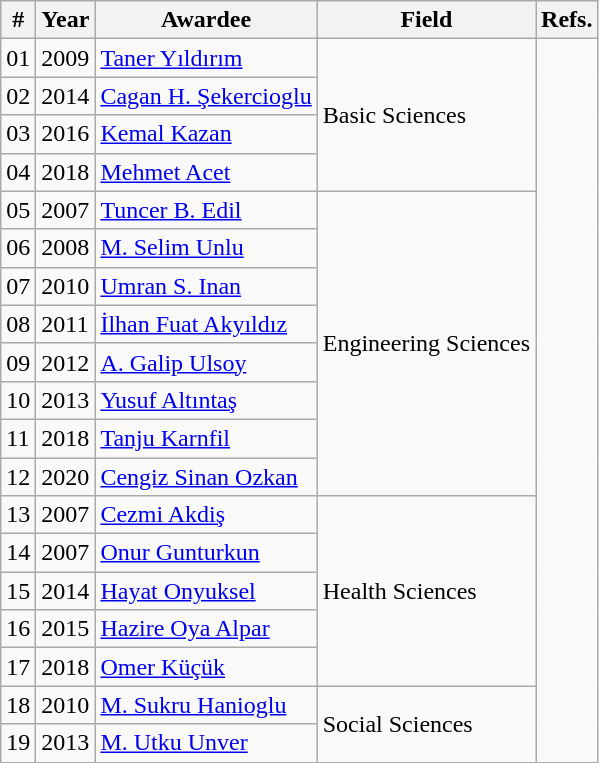<table class="wikitable sortable plainrowheaders">
<tr>
<th scope="col">#</th>
<th scope="col">Year</th>
<th scope="col">Awardee</th>
<th scope="col">Field</th>
<th scope="col">Refs.</th>
</tr>
<tr>
<td>01</td>
<td>2009</td>
<td><a href='#'>Taner Yıldırım</a></td>
<td rowspan="4">Basic Sciences</td>
<td rowspan="19"></td>
</tr>
<tr>
<td>02</td>
<td>2014</td>
<td><a href='#'>Cagan H. Şekercioglu</a></td>
</tr>
<tr>
<td>03</td>
<td>2016</td>
<td><a href='#'>Kemal Kazan</a></td>
</tr>
<tr>
<td>04</td>
<td>2018</td>
<td><a href='#'>Mehmet Acet</a></td>
</tr>
<tr>
<td>05</td>
<td>2007</td>
<td><a href='#'>Tuncer B. Edil</a></td>
<td rowspan="8">Engineering Sciences</td>
</tr>
<tr>
<td>06</td>
<td>2008</td>
<td><a href='#'>M. Selim Unlu</a></td>
</tr>
<tr>
<td>07</td>
<td>2010</td>
<td><a href='#'>Umran S. Inan</a></td>
</tr>
<tr>
<td>08</td>
<td>2011</td>
<td><a href='#'>İlhan Fuat Akyıldız</a></td>
</tr>
<tr>
<td>09</td>
<td>2012</td>
<td><a href='#'>A. Galip Ulsoy</a></td>
</tr>
<tr>
<td>10</td>
<td>2013</td>
<td><a href='#'>Yusuf Altıntaş</a></td>
</tr>
<tr>
<td>11</td>
<td>2018</td>
<td><a href='#'>Tanju Karnfil</a></td>
</tr>
<tr>
<td>12</td>
<td>2020</td>
<td><a href='#'>Cengiz Sinan Ozkan</a></td>
</tr>
<tr>
<td>13</td>
<td>2007</td>
<td><a href='#'>Cezmi Akdiş</a></td>
<td rowspan="5">Health Sciences</td>
</tr>
<tr>
<td>14</td>
<td>2007</td>
<td><a href='#'>Onur Gunturkun</a></td>
</tr>
<tr>
<td>15</td>
<td>2014</td>
<td><a href='#'>Hayat Onyuksel</a></td>
</tr>
<tr>
<td>16</td>
<td>2015</td>
<td><a href='#'>Hazire Oya Alpar</a></td>
</tr>
<tr>
<td>17</td>
<td>2018</td>
<td><a href='#'>Omer Küçük</a></td>
</tr>
<tr>
<td>18</td>
<td>2010</td>
<td><a href='#'>M. Sukru Hanioglu</a></td>
<td rowspan="2">Social Sciences</td>
</tr>
<tr>
<td>19</td>
<td>2013</td>
<td><a href='#'>M. Utku Unver</a></td>
</tr>
</table>
